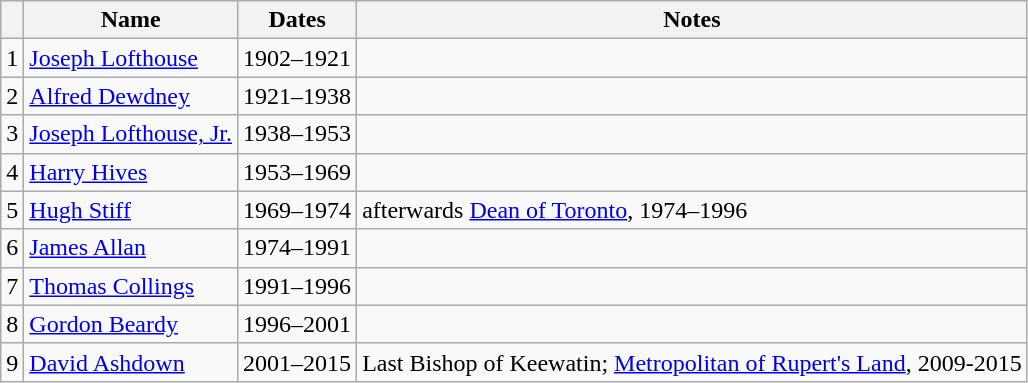<table class="wikitable">
<tr>
<th></th>
<th>Name</th>
<th>Dates</th>
<th>Notes</th>
</tr>
<tr>
<td>1</td>
<td><a href='#'>Joseph Lofthouse</a></td>
<td>1902–1921</td>
<td></td>
</tr>
<tr>
<td>2</td>
<td><a href='#'>Alfred Dewdney</a></td>
<td>1921–1938</td>
<td></td>
</tr>
<tr>
<td>3</td>
<td><a href='#'>Joseph Lofthouse, Jr.</a></td>
<td>1938–1953</td>
<td></td>
</tr>
<tr>
<td>4</td>
<td><a href='#'>Harry Hives</a></td>
<td>1953–1969</td>
<td></td>
</tr>
<tr>
<td>5</td>
<td><a href='#'>Hugh Stiff</a></td>
<td>1969–1974</td>
<td>afterwards <a href='#'>Dean of Toronto</a>, 1974–1996</td>
</tr>
<tr>
<td>6</td>
<td><a href='#'>James Allan</a></td>
<td>1974–1991</td>
<td></td>
</tr>
<tr>
<td>7</td>
<td><a href='#'>Thomas Collings</a></td>
<td>1991–1996</td>
<td></td>
</tr>
<tr>
<td>8</td>
<td><a href='#'>Gordon Beardy</a></td>
<td>1996–2001</td>
<td></td>
</tr>
<tr>
<td>9</td>
<td><a href='#'>David Ashdown</a></td>
<td>2001–2015</td>
<td>Last Bishop of Keewatin; <a href='#'>Metropolitan of Rupert's Land</a>, 2009-2015</td>
</tr>
</table>
